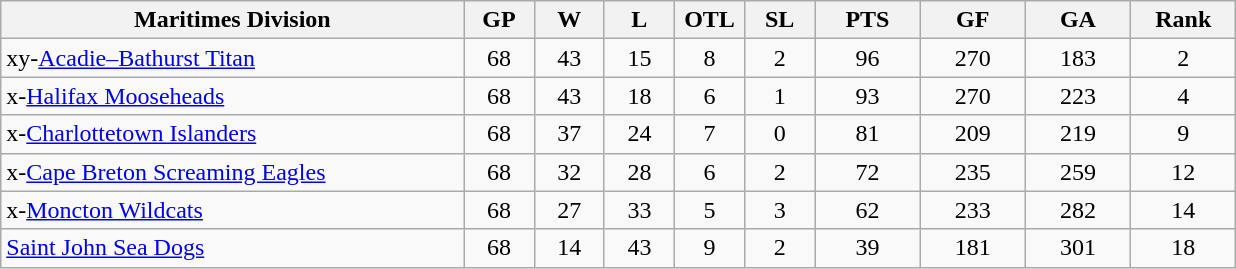<table class="wikitable" style="text-align:center">
<tr>
<th bgcolor="#DDDDFF" width="33%">Maritimes Division</th>
<th bgcolor="#DDDDFF" width="5%">GP</th>
<th bgcolor="#DDDDFF" width="5%">W</th>
<th bgcolor="#DDDDFF" width="5%">L</th>
<th bgcolor="#DDDDFF" width="5%">OTL</th>
<th bgcolor="#DDDDFF" width="5%">SL</th>
<th bgcolor="#DDDDFF" width="7.5%">PTS</th>
<th bgcolor="#DDDDFF" width="7.5%">GF</th>
<th bgcolor="#DDDDFF" width="7.5%">GA</th>
<th bgcolor="#DDDDFF" width="7.5%">Rank</th>
</tr>
<tr>
<td align=left>xy-<a href='#'>Acadie–Bathurst Titan</a></td>
<td>68</td>
<td>43</td>
<td>15</td>
<td>8</td>
<td>2</td>
<td>96</td>
<td>270</td>
<td>183</td>
<td>2</td>
</tr>
<tr>
<td align=left>x-<a href='#'>Halifax Mooseheads</a></td>
<td>68</td>
<td>43</td>
<td>18</td>
<td>6</td>
<td>1</td>
<td>93</td>
<td>270</td>
<td>223</td>
<td>4</td>
</tr>
<tr>
<td align=left>x-<a href='#'>Charlottetown Islanders</a></td>
<td>68</td>
<td>37</td>
<td>24</td>
<td>7</td>
<td>0</td>
<td>81</td>
<td>209</td>
<td>219</td>
<td>9</td>
</tr>
<tr>
<td align=left>x-<a href='#'>Cape Breton Screaming Eagles</a></td>
<td>68</td>
<td>32</td>
<td>28</td>
<td>6</td>
<td>2</td>
<td>72</td>
<td>235</td>
<td>259</td>
<td>12</td>
</tr>
<tr>
<td align=left>x-<a href='#'>Moncton Wildcats</a></td>
<td>68</td>
<td>27</td>
<td>33</td>
<td>5</td>
<td>3</td>
<td>62</td>
<td>233</td>
<td>282</td>
<td>14</td>
</tr>
<tr>
<td align=left><a href='#'>Saint John Sea Dogs</a></td>
<td>68</td>
<td>14</td>
<td>43</td>
<td>9</td>
<td>2</td>
<td>39</td>
<td>181</td>
<td>301</td>
<td>18</td>
</tr>
</table>
